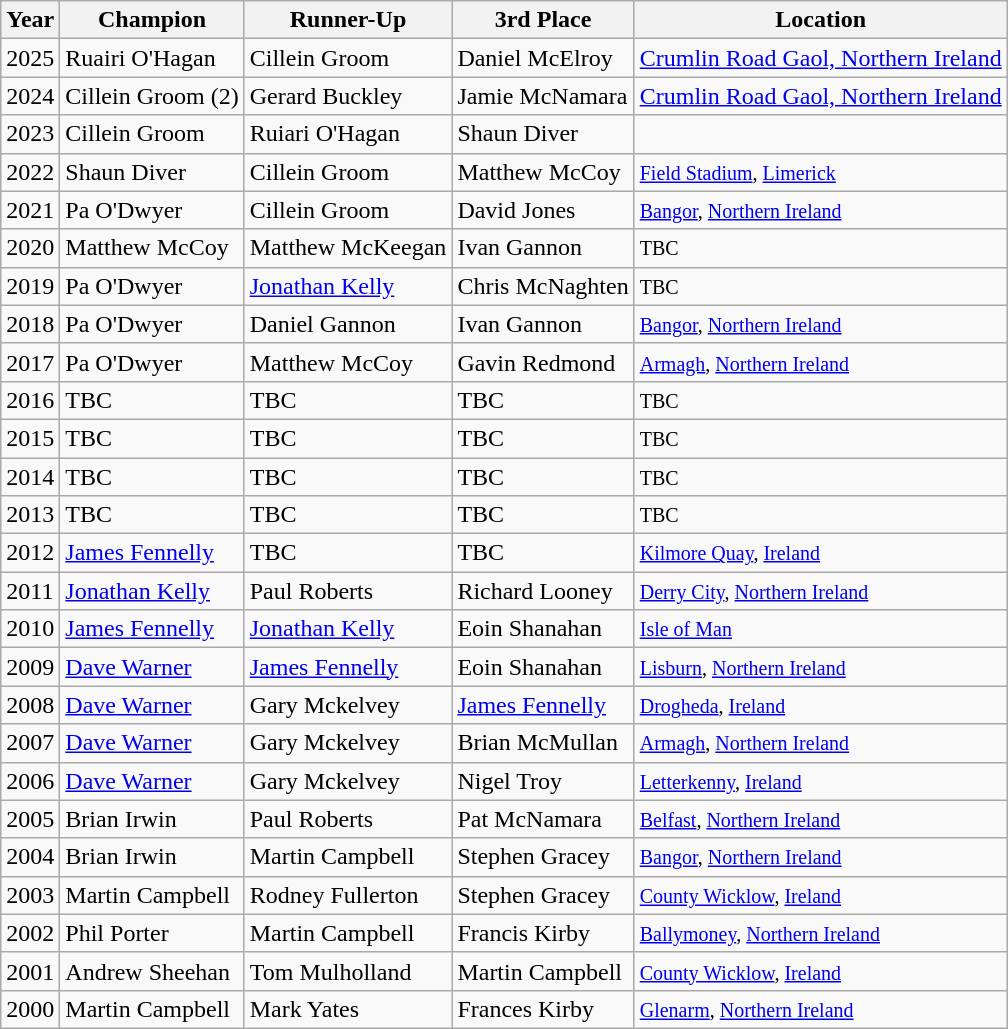<table class="wikitable">
<tr>
<th>Year</th>
<th>Champion</th>
<th>Runner-Up</th>
<th>3rd Place</th>
<th>Location</th>
</tr>
<tr>
<td>2025</td>
<td> Ruairi O'Hagan</td>
<td> Cillein Groom</td>
<td> Daniel McElroy</td>
<td> <a href='#'>Crumlin Road Gaol, Northern Ireland</a></td>
</tr>
<tr>
<td>2024</td>
<td> Cillein Groom (2)</td>
<td> Gerard Buckley</td>
<td> Jamie McNamara</td>
<td> <a href='#'>Crumlin Road Gaol, Northern Ireland</a></td>
</tr>
<tr>
<td>2023</td>
<td> Cillein Groom</td>
<td> Ruiari O'Hagan</td>
<td> Shaun Diver</td>
<td></td>
</tr>
<tr>
<td>2022</td>
<td> Shaun Diver</td>
<td> Cillein Groom</td>
<td> Matthew McCoy</td>
<td> <small><a href='#'>Field Stadium</a>, <a href='#'>Limerick</a></small></td>
</tr>
<tr>
<td>2021</td>
<td> Pa O'Dwyer</td>
<td> Cillein Groom</td>
<td> David Jones</td>
<td> <small><a href='#'>Bangor</a>, <a href='#'>Northern Ireland</a></small></td>
</tr>
<tr>
<td>2020</td>
<td> Matthew McCoy</td>
<td> Matthew McKeegan</td>
<td> Ivan Gannon</td>
<td> <small>TBC</small></td>
</tr>
<tr>
<td>2019</td>
<td> Pa O'Dwyer</td>
<td> <a href='#'>Jonathan Kelly</a></td>
<td> Chris McNaghten</td>
<td> <small>TBC</small></td>
</tr>
<tr>
<td>2018</td>
<td> Pa O'Dwyer</td>
<td> Daniel Gannon</td>
<td> Ivan Gannon</td>
<td> <small><a href='#'>Bangor</a>, <a href='#'>Northern Ireland</a></small></td>
</tr>
<tr>
<td>2017</td>
<td> Pa O'Dwyer</td>
<td> Matthew McCoy</td>
<td> Gavin Redmond</td>
<td> <small><a href='#'>Armagh</a>, <a href='#'>Northern Ireland</a></small></td>
</tr>
<tr>
<td>2016</td>
<td> TBC</td>
<td> TBC</td>
<td> TBC</td>
<td> <small>TBC</small></td>
</tr>
<tr>
<td>2015</td>
<td> TBC</td>
<td> TBC</td>
<td> TBC</td>
<td> <small>TBC</small></td>
</tr>
<tr>
<td>2014</td>
<td> TBC</td>
<td> TBC</td>
<td> TBC</td>
<td> <small>TBC</small></td>
</tr>
<tr>
<td>2013</td>
<td> TBC</td>
<td> TBC</td>
<td> TBC</td>
<td> <small>TBC</small></td>
</tr>
<tr>
<td>2012</td>
<td> <a href='#'>James Fennelly</a></td>
<td> TBC</td>
<td> TBC</td>
<td> <small><a href='#'>Kilmore Quay</a>, <a href='#'>Ireland</a></small></td>
</tr>
<tr>
<td>2011</td>
<td> <a href='#'>Jonathan Kelly</a></td>
<td> Paul Roberts</td>
<td> Richard Looney</td>
<td> <small><a href='#'>Derry City</a>, <a href='#'>Northern Ireland</a></small></td>
</tr>
<tr>
<td>2010</td>
<td> <a href='#'>James Fennelly</a></td>
<td> <a href='#'>Jonathan Kelly</a></td>
<td> Eoin Shanahan</td>
<td> <small><a href='#'>Isle of Man</a></small></td>
</tr>
<tr>
<td>2009</td>
<td> <a href='#'>Dave Warner</a></td>
<td> <a href='#'>James Fennelly</a></td>
<td> Eoin Shanahan</td>
<td> <small><a href='#'>Lisburn</a>, <a href='#'>Northern Ireland</a></small></td>
</tr>
<tr>
<td>2008</td>
<td> <a href='#'>Dave Warner</a></td>
<td> Gary Mckelvey</td>
<td> <a href='#'>James Fennelly</a></td>
<td> <small><a href='#'>Drogheda</a>, <a href='#'>Ireland</a></small></td>
</tr>
<tr>
<td>2007</td>
<td> <a href='#'>Dave Warner</a></td>
<td> Gary Mckelvey</td>
<td> Brian McMullan</td>
<td> <small><a href='#'>Armagh</a>, <a href='#'>Northern Ireland</a></small></td>
</tr>
<tr>
<td>2006</td>
<td> <a href='#'>Dave Warner</a></td>
<td> Gary Mckelvey</td>
<td> Nigel Troy</td>
<td> <small><a href='#'>Letterkenny</a>, <a href='#'>Ireland</a></small></td>
</tr>
<tr>
<td>2005</td>
<td> Brian Irwin</td>
<td> Paul Roberts</td>
<td> Pat McNamara</td>
<td> <small><a href='#'>Belfast</a>, <a href='#'>Northern Ireland</a></small></td>
</tr>
<tr>
<td>2004</td>
<td> Brian Irwin</td>
<td> Martin Campbell</td>
<td> Stephen Gracey</td>
<td> <small><a href='#'>Bangor</a>, <a href='#'>Northern Ireland</a></small></td>
</tr>
<tr>
<td>2003</td>
<td> Martin Campbell</td>
<td> Rodney Fullerton</td>
<td> Stephen Gracey</td>
<td> <small><a href='#'>County Wicklow</a>, <a href='#'>Ireland</a></small></td>
</tr>
<tr>
<td>2002</td>
<td> Phil Porter</td>
<td> Martin Campbell</td>
<td> Francis Kirby</td>
<td> <small><a href='#'>Ballymoney</a>, <a href='#'>Northern Ireland</a></small></td>
</tr>
<tr>
<td>2001</td>
<td> Andrew Sheehan</td>
<td> Tom Mulholland</td>
<td> Martin Campbell</td>
<td> <small><a href='#'>County Wicklow</a>, <a href='#'>Ireland</a></small></td>
</tr>
<tr>
<td>2000</td>
<td> Martin Campbell</td>
<td> Mark Yates</td>
<td> Frances Kirby</td>
<td> <small><a href='#'>Glenarm</a>, <a href='#'>Northern Ireland</a></small></td>
</tr>
</table>
